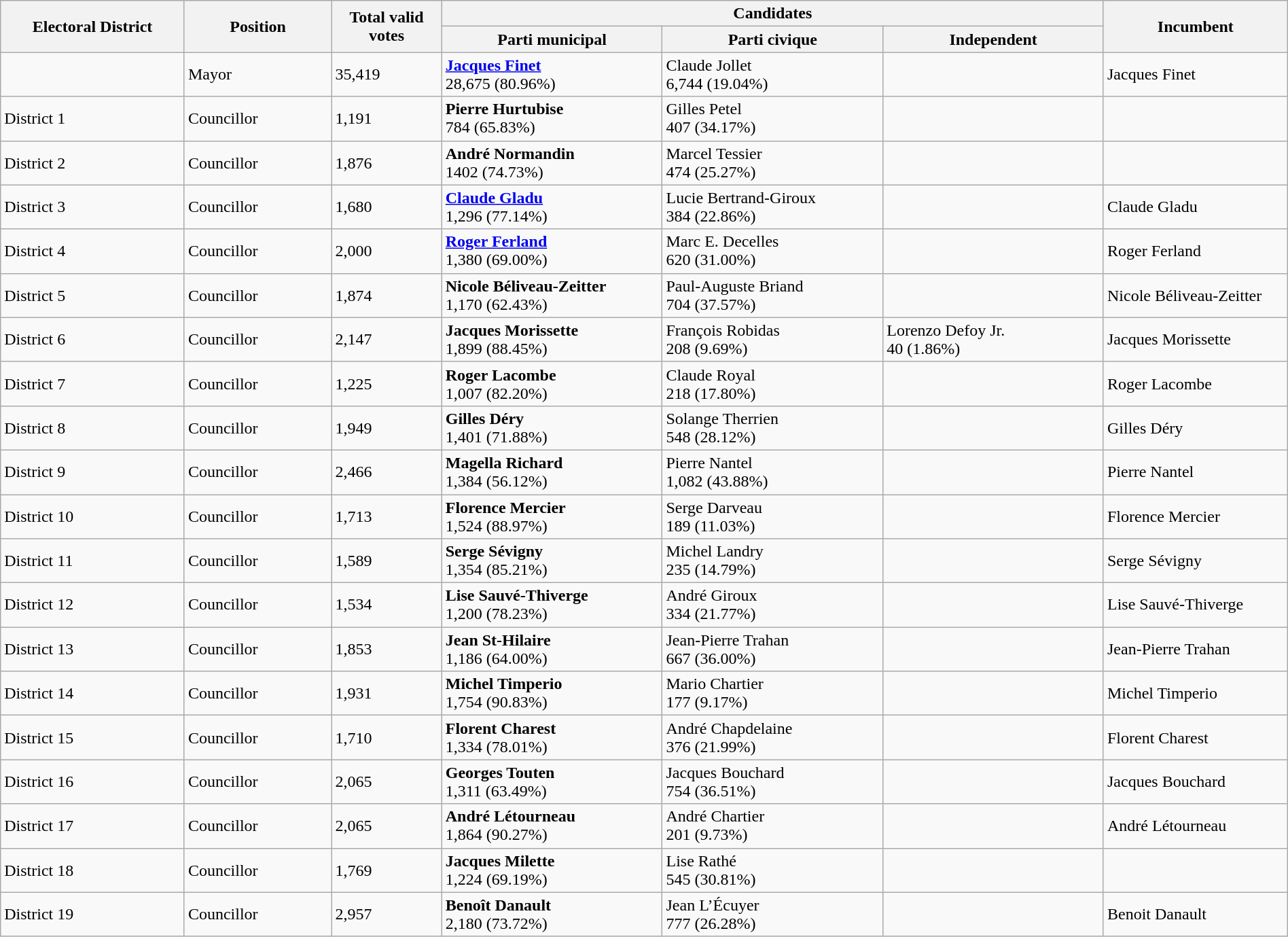<table class="wikitable" width="100%">
<tr>
<th width=10% rowspan=2>Electoral District</th>
<th width=8% rowspan=2>Position</th>
<th width=6% rowspan=2>Total valid votes</th>
<th colspan=3>Candidates</th>
<th width=10% rowspan=2>Incumbent</th>
</tr>
<tr>
<th width=12% >Parti municipal</th>
<th width=12% >Parti civique</th>
<th width=12% >Independent</th>
</tr>
<tr>
<td></td>
<td>Mayor</td>
<td>35,419</td>
<td><strong><a href='#'>Jacques Finet</a></strong><br>28,675 (80.96%)</td>
<td>Claude Jollet<br>6,744 (19.04%)</td>
<td></td>
<td>Jacques Finet</td>
</tr>
<tr>
<td>District 1</td>
<td>Councillor</td>
<td>1,191</td>
<td><strong>Pierre Hurtubise</strong><br>784 (65.83%)</td>
<td>Gilles Petel<br>407 (34.17%)</td>
<td></td>
<td></td>
</tr>
<tr>
<td>District 2</td>
<td>Councillor</td>
<td>1,876</td>
<td><strong>André Normandin</strong><br>1402 (74.73%)</td>
<td>Marcel Tessier<br>474 (25.27%)</td>
<td></td>
<td></td>
</tr>
<tr>
<td>District 3</td>
<td>Councillor</td>
<td>1,680</td>
<td><strong><a href='#'>Claude Gladu</a></strong><br>1,296 (77.14%)</td>
<td>Lucie Bertrand-Giroux<br>384 (22.86%)</td>
<td></td>
<td>Claude Gladu</td>
</tr>
<tr>
<td>District 4</td>
<td>Councillor</td>
<td>2,000</td>
<td><strong><a href='#'>Roger Ferland</a></strong><br>1,380 (69.00%)</td>
<td>Marc E. Decelles<br>620 (31.00%)</td>
<td></td>
<td>Roger Ferland</td>
</tr>
<tr>
<td>District 5</td>
<td>Councillor</td>
<td>1,874</td>
<td><strong>Nicole Béliveau-Zeitter</strong><br>1,170 (62.43%)</td>
<td>Paul-Auguste Briand<br>704 (37.57%)</td>
<td></td>
<td>Nicole Béliveau-Zeitter</td>
</tr>
<tr>
<td>District 6</td>
<td>Councillor</td>
<td>2,147</td>
<td><strong>Jacques Morissette</strong><br>1,899 (88.45%)</td>
<td>François Robidas<br>208 (9.69%)</td>
<td>Lorenzo Defoy Jr.<br>40 (1.86%)</td>
<td>Jacques Morissette</td>
</tr>
<tr>
<td>District 7</td>
<td>Councillor</td>
<td>1,225</td>
<td><strong>Roger Lacombe</strong><br>1,007 (82.20%)</td>
<td>Claude Royal<br>218 (17.80%)</td>
<td></td>
<td>Roger Lacombe</td>
</tr>
<tr>
<td>District 8</td>
<td>Councillor</td>
<td>1,949</td>
<td><strong>Gilles Déry</strong><br>1,401 (71.88%)</td>
<td>Solange Therrien<br>548 (28.12%)</td>
<td></td>
<td>Gilles Déry</td>
</tr>
<tr>
<td>District 9</td>
<td>Councillor</td>
<td>2,466</td>
<td><strong>Magella Richard</strong><br>1,384 (56.12%)</td>
<td>Pierre Nantel<br>1,082 (43.88%)</td>
<td></td>
<td>Pierre Nantel</td>
</tr>
<tr>
<td>District 10</td>
<td>Councillor</td>
<td>1,713</td>
<td><strong>Florence Mercier</strong><br>1,524 (88.97%)</td>
<td>Serge Darveau<br>189 (11.03%)</td>
<td></td>
<td>Florence Mercier</td>
</tr>
<tr>
<td>District 11</td>
<td>Councillor</td>
<td>1,589</td>
<td><strong>Serge Sévigny</strong><br>1,354 (85.21%)</td>
<td>Michel Landry<br>235 (14.79%)</td>
<td></td>
<td>Serge Sévigny</td>
</tr>
<tr>
<td>District 12</td>
<td>Councillor</td>
<td>1,534</td>
<td><strong>Lise Sauvé-Thiverge</strong><br>1,200 (78.23%)</td>
<td>André Giroux<br>334 (21.77%)</td>
<td></td>
<td>Lise Sauvé-Thiverge</td>
</tr>
<tr>
<td>District 13</td>
<td>Councillor</td>
<td>1,853</td>
<td><strong>Jean St-Hilaire</strong><br>1,186 (64.00%)</td>
<td>Jean-Pierre Trahan<br>667 (36.00%)</td>
<td></td>
<td>Jean-Pierre Trahan</td>
</tr>
<tr>
<td>District 14</td>
<td>Councillor</td>
<td>1,931</td>
<td><strong>Michel Timperio</strong><br>1,754 (90.83%)</td>
<td>Mario Chartier<br>177 (9.17%)</td>
<td></td>
<td>Michel Timperio</td>
</tr>
<tr>
<td>District 15</td>
<td>Councillor</td>
<td>1,710</td>
<td><strong>Florent Charest</strong><br>1,334 (78.01%)</td>
<td>André Chapdelaine<br>376 (21.99%)</td>
<td></td>
<td>Florent Charest</td>
</tr>
<tr>
<td>District 16</td>
<td>Councillor</td>
<td>2,065</td>
<td><strong>Georges Touten</strong><br>1,311 (63.49%)</td>
<td>Jacques Bouchard<br>754 (36.51%)</td>
<td></td>
<td>Jacques Bouchard</td>
</tr>
<tr>
<td>District 17</td>
<td>Councillor</td>
<td>2,065</td>
<td><strong>André Létourneau</strong><br>1,864 (90.27%)</td>
<td>André Chartier<br>201 (9.73%)</td>
<td></td>
<td>André Létourneau</td>
</tr>
<tr>
<td>District 18</td>
<td>Councillor</td>
<td>1,769</td>
<td><strong>Jacques Milette</strong><br>1,224 (69.19%)</td>
<td>Lise Rathé<br>545 (30.81%)</td>
<td></td>
<td></td>
</tr>
<tr>
<td>District 19</td>
<td>Councillor</td>
<td>2,957</td>
<td><strong>Benoît Danault</strong><br>2,180 (73.72%)</td>
<td>Jean L’Écuyer<br>777 (26.28%)</td>
<td></td>
<td>Benoit Danault</td>
</tr>
</table>
